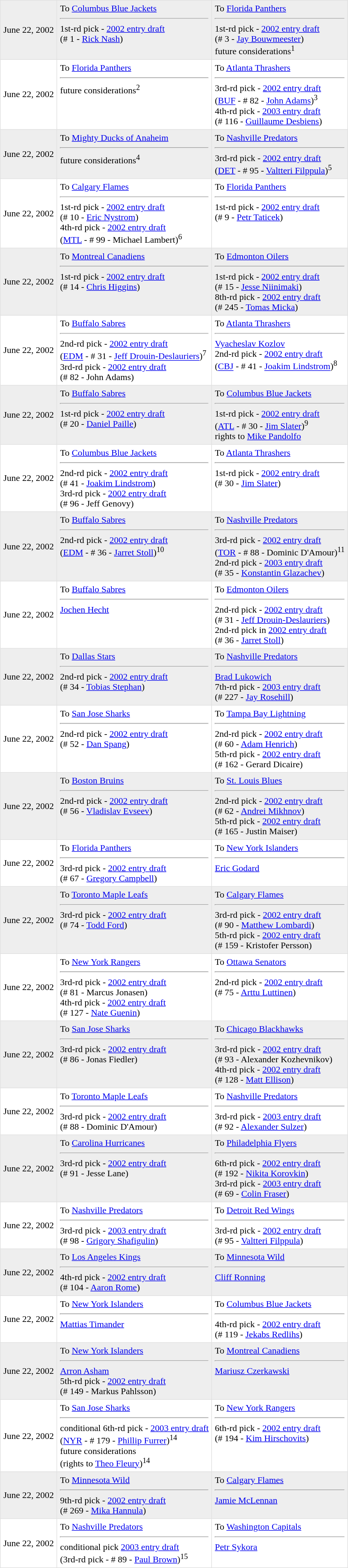<table border=1 style="border-collapse:collapse" bordercolor="#DFDFDF"  cellpadding="5">
<tr bgcolor="#eeeeee">
<td>June 22, 2002</td>
<td valign="top">To <a href='#'>Columbus Blue Jackets</a><hr>1st-rd pick - <a href='#'>2002 entry draft</a><br>(# 1 - <a href='#'>Rick Nash</a>)</td>
<td valign="top">To <a href='#'>Florida Panthers</a><hr>1st-rd pick - <a href='#'>2002 entry draft</a><br>(# 3 - <a href='#'>Jay Bouwmeester</a>)<br>future considerations<sup>1</sup></td>
</tr>
<tr>
<td>June 22, 2002</td>
<td valign="top">To <a href='#'>Florida Panthers</a><hr>future considerations<sup>2</sup></td>
<td valign="top">To <a href='#'>Atlanta Thrashers</a><hr>3rd-rd pick - <a href='#'>2002 entry draft</a><br>(<a href='#'>BUF</a> - # 82 -  <a href='#'>John Adams</a>)<sup>3</sup><br>4th-rd pick - <a href='#'>2003 entry draft</a><br>(# 116 - <a href='#'>Guillaume Desbiens</a>)</td>
</tr>
<tr bgcolor="#eeeeee">
<td>June 22, 2002</td>
<td valign="top">To <a href='#'>Mighty Ducks of Anaheim</a><hr>future considerations<sup>4</sup></td>
<td valign="top">To <a href='#'>Nashville Predators</a><hr>3rd-rd pick - <a href='#'>2002 entry draft</a><br>(<a href='#'>DET</a> - # 95 -  <a href='#'>Valtteri Filppula</a>)<sup>5</sup></td>
</tr>
<tr>
<td>June 22, 2002</td>
<td valign="top">To <a href='#'>Calgary Flames</a><hr>1st-rd pick - <a href='#'>2002 entry draft</a><br>(# 10 - <a href='#'>Eric Nystrom</a>)<br>4th-rd pick - <a href='#'>2002 entry draft</a><br>(<a href='#'>MTL</a> - # 99 - Michael Lambert)<sup>6</sup></td>
<td valign="top">To <a href='#'>Florida Panthers</a><hr>1st-rd pick - <a href='#'>2002 entry draft</a><br>(# 9 - <a href='#'>Petr Taticek</a>)</td>
</tr>
<tr bgcolor="#eeeeee">
<td>June 22, 2002</td>
<td valign="top">To <a href='#'>Montreal Canadiens</a><hr>1st-rd pick - <a href='#'>2002 entry draft</a><br>(# 14 - <a href='#'>Chris Higgins</a>)</td>
<td valign="top">To <a href='#'>Edmonton Oilers</a><hr>1st-rd pick - <a href='#'>2002 entry draft</a><br>(# 15 - <a href='#'>Jesse Niinimaki</a>)<br>8th-rd pick - <a href='#'>2002 entry draft</a><br>(# 245 - <a href='#'>Tomas Micka</a>)</td>
</tr>
<tr>
<td>June 22, 2002</td>
<td valign="top">To <a href='#'>Buffalo Sabres</a><hr>2nd-rd pick - <a href='#'>2002 entry draft</a><br>(<a href='#'>EDM</a> - # 31 - <a href='#'>Jeff Drouin-Deslauriers</a>)<sup>7</sup><br>3rd-rd pick - <a href='#'>2002 entry draft</a><br>(# 82 - John Adams)</td>
<td valign="top">To <a href='#'>Atlanta Thrashers</a><hr><a href='#'>Vyacheslav Kozlov</a><br>2nd-rd pick - <a href='#'>2002 entry draft</a><br>(<a href='#'>CBJ</a> - # 41 - <a href='#'>Joakim Lindstrom</a>)<sup>8</sup></td>
</tr>
<tr bgcolor="#eeeeee">
<td>June 22, 2002</td>
<td valign="top">To <a href='#'>Buffalo Sabres</a><hr>1st-rd pick - <a href='#'>2002 entry draft</a><br>(# 20 - <a href='#'>Daniel Paille</a>)</td>
<td valign="top">To <a href='#'>Columbus Blue Jackets</a><hr>1st-rd pick - <a href='#'>2002 entry draft</a><br>(<a href='#'>ATL</a> - # 30 - <a href='#'>Jim Slater</a>)<sup>9</sup><br>rights to <a href='#'>Mike Pandolfo</a></td>
</tr>
<tr>
<td>June 22, 2002</td>
<td valign="top">To <a href='#'>Columbus Blue Jackets</a><hr>2nd-rd pick - <a href='#'>2002 entry draft</a><br>(# 41 - <a href='#'>Joakim Lindstrom</a>)<br>3rd-rd pick - <a href='#'>2002 entry draft</a><br>(# 96 - Jeff Genovy)</td>
<td valign="top">To <a href='#'>Atlanta Thrashers</a><hr>1st-rd pick - <a href='#'>2002 entry draft</a><br>(# 30 - <a href='#'>Jim Slater</a>)</td>
</tr>
<tr bgcolor="#eeeeee">
<td>June 22, 2002</td>
<td valign="top">To <a href='#'>Buffalo Sabres</a><hr>2nd-rd pick - <a href='#'>2002 entry draft</a><br>(<a href='#'>EDM</a> - # 36 - <a href='#'>Jarret Stoll</a>)<sup>10</sup></td>
<td valign="top">To <a href='#'>Nashville Predators</a><hr>3rd-rd pick - <a href='#'>2002 entry draft</a><br>(<a href='#'>TOR</a> - # 88 - Dominic D'Amour)<sup>11</sup><br>2nd-rd pick - <a href='#'>2003 entry draft</a><br>(# 35 - <a href='#'>Konstantin Glazachev</a>)</td>
</tr>
<tr>
<td>June 22, 2002</td>
<td valign="top">To <a href='#'>Buffalo Sabres</a><hr><a href='#'>Jochen Hecht</a></td>
<td valign="top">To <a href='#'>Edmonton Oilers</a><hr>2nd-rd pick - <a href='#'>2002 entry draft</a><br>(# 31 - <a href='#'>Jeff Drouin-Deslauriers</a>)<br>2nd-rd pick in <a href='#'>2002 entry draft</a><br>(# 36 - <a href='#'>Jarret Stoll</a>)</td>
</tr>
<tr bgcolor="#eeeeee">
<td>June 22, 2002</td>
<td valign="top">To <a href='#'>Dallas Stars</a><hr>2nd-rd pick - <a href='#'>2002 entry draft</a><br>(# 34 - <a href='#'>Tobias Stephan</a>)</td>
<td valign="top">To <a href='#'>Nashville Predators</a><hr><a href='#'>Brad Lukowich</a><br>7th-rd pick - <a href='#'>2003 entry draft</a><br>(# 227 - <a href='#'>Jay Rosehill</a>)</td>
</tr>
<tr>
<td>June 22, 2002</td>
<td valign="top">To <a href='#'>San Jose Sharks</a><hr>2nd-rd pick - <a href='#'>2002 entry draft</a><br>(# 52 - <a href='#'>Dan Spang</a>)</td>
<td valign="top">To <a href='#'>Tampa Bay Lightning</a><hr>2nd-rd pick - <a href='#'>2002 entry draft</a><br>(# 60 - <a href='#'>Adam Henrich</a>)<br>5th-rd pick - <a href='#'>2002 entry draft</a><br>(# 162 - Gerard Dicaire)</td>
</tr>
<tr bgcolor="#eeeeee">
<td>June 22, 2002</td>
<td valign="top">To <a href='#'>Boston Bruins</a><hr>2nd-rd pick - <a href='#'>2002 entry draft</a><br>(# 56 - <a href='#'>Vladislav Evseev</a>)</td>
<td valign="top">To <a href='#'>St. Louis Blues</a><hr>2nd-rd pick - <a href='#'>2002 entry draft</a><br>(# 62 - <a href='#'>Andrei Mikhnov</a>)<br>5th-rd pick - <a href='#'>2002 entry draft</a><br>(# 165 - Justin Maiser)</td>
</tr>
<tr>
<td>June 22, 2002</td>
<td valign="top">To <a href='#'>Florida Panthers</a><hr>3rd-rd pick - <a href='#'>2002 entry draft</a><br>(# 67 - <a href='#'>Gregory Campbell</a>)</td>
<td valign="top">To <a href='#'>New York Islanders</a><hr><a href='#'>Eric Godard</a></td>
</tr>
<tr bgcolor="#eeeeee">
<td>June 22, 2002</td>
<td valign="top">To <a href='#'>Toronto Maple Leafs</a><hr>3rd-rd pick - <a href='#'>2002 entry draft</a><br>(# 74 - <a href='#'>Todd Ford</a>)</td>
<td valign="top">To <a href='#'>Calgary Flames</a><hr>3rd-rd pick - <a href='#'>2002 entry draft</a><br>(# 90 - <a href='#'>Matthew Lombardi</a>)<br>5th-rd pick - <a href='#'>2002 entry draft</a><br>(# 159 - Kristofer Persson)</td>
</tr>
<tr>
<td>June 22, 2002</td>
<td valign="top">To <a href='#'>New York Rangers</a><hr>3rd-rd pick - <a href='#'>2002 entry draft</a><br>(# 81 - Marcus Jonasen)<br>4th-rd pick - <a href='#'>2002 entry draft</a><br>(# 127 - <a href='#'>Nate Guenin</a>)</td>
<td valign="top">To <a href='#'>Ottawa Senators</a><hr>2nd-rd pick - <a href='#'>2002 entry draft</a><br>(# 75 - <a href='#'>Arttu Luttinen</a>)</td>
</tr>
<tr bgcolor="#eeeeee">
<td>June 22, 2002</td>
<td valign="top">To <a href='#'>San Jose Sharks</a><hr>3rd-rd pick - <a href='#'>2002 entry draft</a><br>(# 86 - Jonas Fiedler)</td>
<td valign="top">To <a href='#'>Chicago Blackhawks</a><hr>3rd-rd pick - <a href='#'>2002 entry draft</a><br>(# 93 - Alexander Kozhevnikov)<br>4th-rd pick - <a href='#'>2002 entry draft</a><br>(# 128 - <a href='#'>Matt Ellison</a>)</td>
</tr>
<tr>
<td>June 22, 2002</td>
<td valign="top">To <a href='#'>Toronto Maple Leafs</a><hr>3rd-rd pick - <a href='#'>2002 entry draft</a><br>(# 88 - Dominic D'Amour)</td>
<td valign="top">To <a href='#'>Nashville Predators</a><hr>3rd-rd pick - <a href='#'>2003 entry draft</a><br>(# 92 - <a href='#'>Alexander Sulzer</a>)</td>
</tr>
<tr bgcolor="#eeeeee">
<td>June 22, 2002</td>
<td valign="top">To <a href='#'>Carolina Hurricanes</a><hr>3rd-rd pick - <a href='#'>2002 entry draft</a><br>(# 91 - Jesse Lane)</td>
<td valign="top">To <a href='#'>Philadelphia Flyers</a><hr>6th-rd pick - <a href='#'>2002 entry draft</a><br>(# 192 - <a href='#'>Nikita Korovkin</a>)<br>3rd-rd pick - <a href='#'>2003 entry draft</a><br>(# 69 - <a href='#'>Colin Fraser</a>)</td>
</tr>
<tr>
<td>June 22, 2002</td>
<td valign="top">To <a href='#'>Nashville Predators</a><hr>3rd-rd pick - <a href='#'>2003 entry draft</a><br>(# 98 - <a href='#'>Grigory Shafigulin</a>)</td>
<td valign="top">To <a href='#'>Detroit Red Wings</a><hr>3rd-rd pick - <a href='#'>2002 entry draft</a><br>(# 95 - <a href='#'>Valtteri Filppula</a>)</td>
</tr>
<tr bgcolor="#eeeeee">
<td>June 22, 2002</td>
<td valign="top">To <a href='#'>Los Angeles Kings</a><hr>4th-rd pick - <a href='#'>2002 entry draft</a><br>(# 104 - <a href='#'>Aaron Rome</a>)</td>
<td valign="top">To <a href='#'>Minnesota Wild</a><hr><a href='#'>Cliff Ronning</a></td>
</tr>
<tr>
<td>June 22, 2002</td>
<td valign="top">To <a href='#'>New York Islanders</a> <hr><a href='#'>Mattias Timander</a></td>
<td valign="top">To <a href='#'>Columbus Blue Jackets</a> <hr>4th-rd pick - <a href='#'>2002 entry draft</a> <br>(# 119 - <a href='#'>Jekabs Redlihs</a>)</td>
</tr>
<tr bgcolor="#eeeeee">
<td>June 22, 2002</td>
<td valign="top">To <a href='#'>New York Islanders</a><hr><a href='#'>Arron Asham</a><br>5th-rd pick - <a href='#'>2002 entry draft</a><br>(# 149 - Markus Pahlsson)</td>
<td valign="top">To <a href='#'>Montreal Canadiens</a><hr><a href='#'>Mariusz Czerkawski</a></td>
</tr>
<tr>
<td>June 22, 2002</td>
<td valign="top">To <a href='#'>San Jose Sharks</a><hr>conditional 6th-rd pick - <a href='#'>2003 entry draft</a><br>(<a href='#'>NYR</a> - # 179 - <a href='#'>Phillip Furrer</a>)<sup>14</sup><br>future considerations<br>(rights to <a href='#'>Theo Fleury</a>)<sup>14</sup></td>
<td valign="top">To <a href='#'>New York Rangers</a><hr>6th-rd pick - <a href='#'>2002 entry draft</a><br>(# 194 - <a href='#'>Kim Hirschovits</a>)</td>
</tr>
<tr bgcolor="#eeeeee">
<td>June 22, 2002</td>
<td valign="top">To <a href='#'>Minnesota Wild</a><hr>9th-rd pick - <a href='#'>2002 entry draft</a><br>(# 269 - <a href='#'>Mika Hannula</a>)</td>
<td valign="top">To <a href='#'>Calgary Flames</a><hr><a href='#'>Jamie McLennan</a></td>
</tr>
<tr>
<td>June 22, 2002</td>
<td valign="top">To <a href='#'>Nashville Predators</a><hr>conditional pick <a href='#'>2003 entry draft</a> <br>(3rd-rd pick - # 89 - <a href='#'>Paul Brown</a>)<sup>15</sup></td>
<td valign="top">To <a href='#'>Washington Capitals</a><hr><a href='#'>Petr Sykora</a></td>
</tr>
</table>
